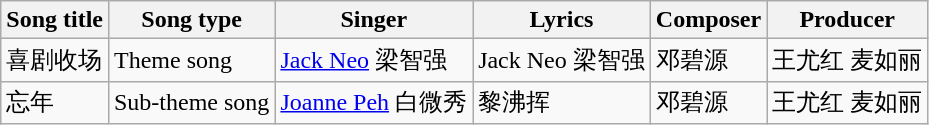<table class="wikitable">
<tr>
<th>Song title</th>
<th>Song type</th>
<th>Singer</th>
<th>Lyrics</th>
<th>Composer</th>
<th>Producer</th>
</tr>
<tr>
<td>喜剧收场</td>
<td>Theme song</td>
<td><a href='#'>Jack Neo</a> 梁智强</td>
<td>Jack Neo 梁智强</td>
<td>邓碧源</td>
<td>王尤红 麦如丽</td>
</tr>
<tr>
<td>忘年</td>
<td>Sub-theme song</td>
<td><a href='#'>Joanne Peh</a> 白微秀</td>
<td>黎沸挥</td>
<td>邓碧源</td>
<td>王尤红 麦如丽</td>
</tr>
</table>
